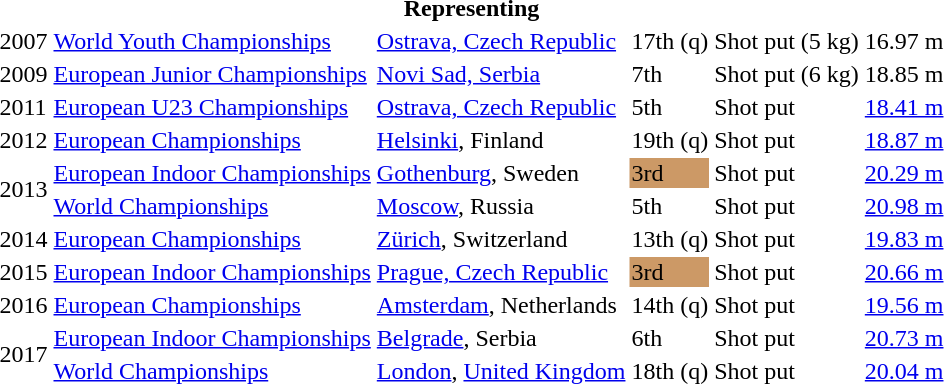<table>
<tr>
<th colspan="6">Representing </th>
</tr>
<tr>
<td>2007</td>
<td><a href='#'>World Youth Championships</a></td>
<td><a href='#'>Ostrava, Czech Republic</a></td>
<td>17th (q)</td>
<td>Shot put (5 kg)</td>
<td>16.97 m</td>
</tr>
<tr>
<td>2009</td>
<td><a href='#'>European Junior Championships</a></td>
<td><a href='#'>Novi Sad, Serbia</a></td>
<td>7th</td>
<td>Shot put (6 kg)</td>
<td>18.85 m</td>
</tr>
<tr>
<td>2011</td>
<td><a href='#'>European U23 Championships</a></td>
<td><a href='#'>Ostrava, Czech Republic</a></td>
<td>5th</td>
<td>Shot put</td>
<td><a href='#'>18.41 m</a></td>
</tr>
<tr>
<td>2012</td>
<td><a href='#'>European Championships</a></td>
<td><a href='#'>Helsinki</a>, Finland</td>
<td>19th (q)</td>
<td>Shot put</td>
<td><a href='#'>18.87 m</a></td>
</tr>
<tr>
<td rowspan=2>2013</td>
<td><a href='#'>European Indoor Championships</a></td>
<td><a href='#'>Gothenburg</a>, Sweden</td>
<td bgcolor=cc9966>3rd</td>
<td>Shot put</td>
<td><a href='#'>20.29 m</a></td>
</tr>
<tr>
<td><a href='#'>World Championships</a></td>
<td><a href='#'>Moscow</a>, Russia</td>
<td>5th</td>
<td>Shot put</td>
<td><a href='#'>20.98 m</a></td>
</tr>
<tr>
<td>2014</td>
<td><a href='#'>European Championships</a></td>
<td><a href='#'>Zürich</a>, Switzerland</td>
<td>13th (q)</td>
<td>Shot put</td>
<td><a href='#'>19.83 m</a></td>
</tr>
<tr>
<td>2015</td>
<td><a href='#'>European Indoor Championships</a></td>
<td><a href='#'>Prague, Czech Republic</a></td>
<td bgcolor=cc9966>3rd</td>
<td>Shot put</td>
<td><a href='#'>20.66 m</a></td>
</tr>
<tr>
<td>2016</td>
<td><a href='#'>European Championships</a></td>
<td><a href='#'>Amsterdam</a>, Netherlands</td>
<td>14th (q)</td>
<td>Shot put</td>
<td><a href='#'>19.56 m</a></td>
</tr>
<tr>
<td rowspan=2>2017</td>
<td><a href='#'>European Indoor Championships</a></td>
<td><a href='#'>Belgrade</a>, Serbia</td>
<td>6th</td>
<td>Shot put</td>
<td><a href='#'>20.73 m</a></td>
</tr>
<tr>
<td><a href='#'>World Championships</a></td>
<td><a href='#'>London</a>, <a href='#'>United Kingdom</a></td>
<td>18th (q)</td>
<td>Shot put</td>
<td><a href='#'>20.04 m</a></td>
</tr>
</table>
